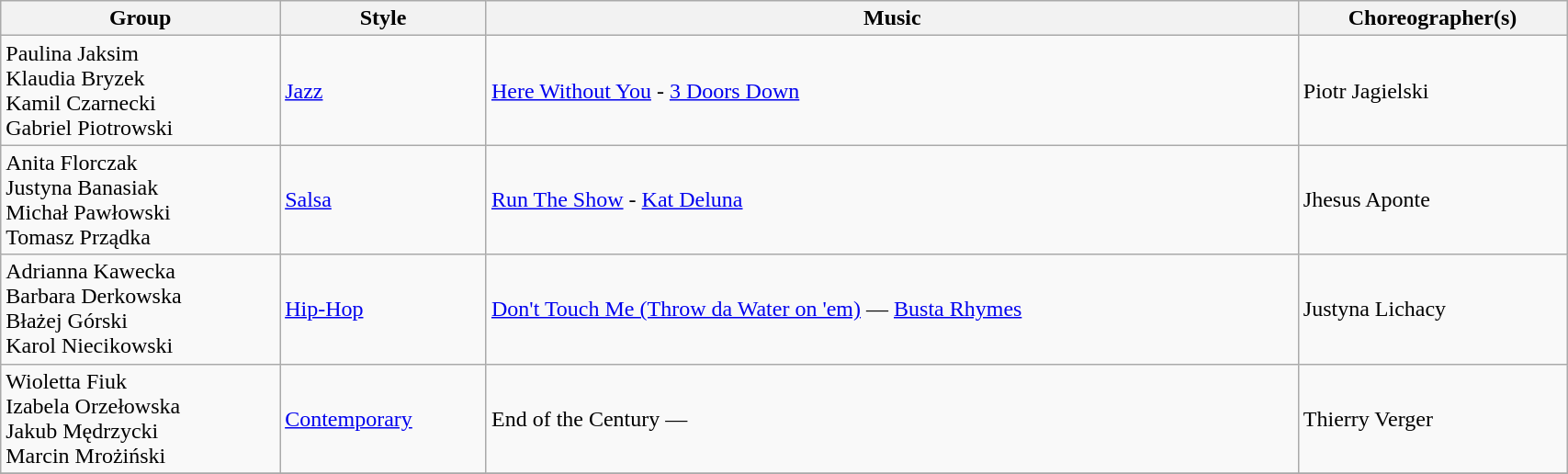<table class="wikitable" width="90%">
<tr>
<th>Group</th>
<th>Style</th>
<th>Music</th>
<th>Choreographer(s)</th>
</tr>
<tr>
<td>Paulina Jaksim<br>Klaudia Bryzek<br>Kamil Czarnecki<br>Gabriel Piotrowski</td>
<td><a href='#'>Jazz</a></td>
<td><a href='#'>Here Without You</a> - <a href='#'>3 Doors Down</a></td>
<td>Piotr Jagielski</td>
</tr>
<tr>
<td>Anita Florczak<br>Justyna Banasiak<br>Michał Pawłowski<br>Tomasz Prządka</td>
<td><a href='#'>Salsa</a></td>
<td><a href='#'>Run The Show</a> - <a href='#'>Kat Deluna</a></td>
<td>Jhesus Aponte</td>
</tr>
<tr>
<td>Adrianna Kawecka<br>Barbara Derkowska<br>Błażej Górski<br>Karol Niecikowski</td>
<td><a href='#'>Hip-Hop</a></td>
<td><a href='#'>Don't Touch Me (Throw da Water on 'em)</a> — <a href='#'>Busta Rhymes</a></td>
<td>Justyna Lichacy</td>
</tr>
<tr>
<td>Wioletta Fiuk<br>Izabela Orzełowska<br>Jakub Mędrzycki<br>Marcin Mrożiński</td>
<td><a href='#'>Contemporary</a></td>
<td>End of the Century — </td>
<td>Thierry Verger</td>
</tr>
<tr>
</tr>
</table>
